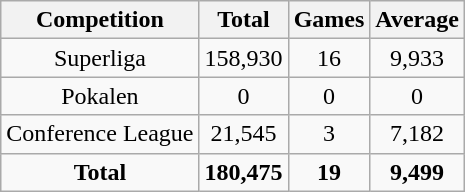<table class="wikitable" style="text-align: center">
<tr>
<th>Competition</th>
<th>Total</th>
<th>Games</th>
<th>Average</th>
</tr>
<tr>
<td>Superliga</td>
<td>158,930</td>
<td>16</td>
<td>9,933</td>
</tr>
<tr>
<td>Pokalen</td>
<td>0</td>
<td>0</td>
<td>0</td>
</tr>
<tr>
<td>Conference League</td>
<td>21,545</td>
<td>3</td>
<td>7,182</td>
</tr>
<tr>
<td><strong>Total</strong></td>
<td><strong>180,475</strong></td>
<td><strong>19</strong></td>
<td><strong>9,499</strong></td>
</tr>
</table>
